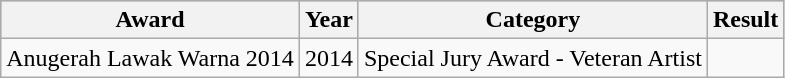<table class="wikitable">
<tr style="background:#b0c4de; text-align:center;">
<th>Award</th>
<th>Year</th>
<th>Category</th>
<th>Result</th>
</tr>
<tr>
<td>Anugerah Lawak Warna 2014</td>
<td>2014</td>
<td>Special Jury Award - Veteran Artist</td>
<td></td>
</tr>
</table>
